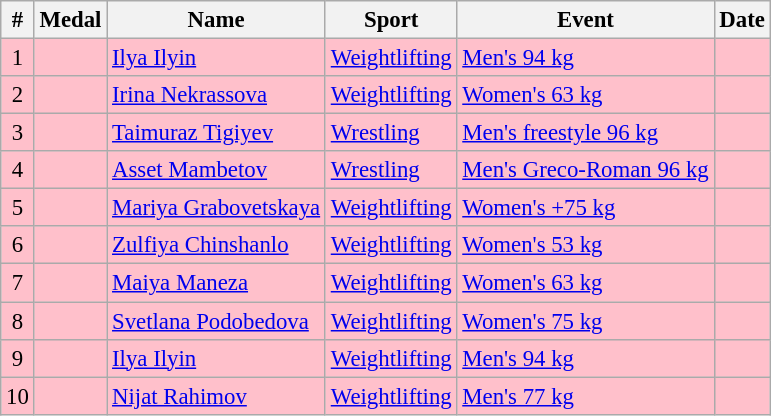<table class="wikitable sortable" style="font-size: 95%;">
<tr>
<th>#</th>
<th>Medal</th>
<th>Name</th>
<th>Sport</th>
<th>Event</th>
<th>Date</th>
</tr>
<tr bgcolor=pink>
<td align=center>1</td>
<td></td>
<td><a href='#'>Ilya Ilyin</a></td>
<td><a href='#'>Weightlifting</a></td>
<td><a href='#'>Men's 94 kg</a></td>
<td></td>
</tr>
<tr bgcolor=pink>
<td align=center>2</td>
<td></td>
<td><a href='#'>Irina Nekrassova</a></td>
<td><a href='#'>Weightlifting</a></td>
<td><a href='#'>Women's 63 kg</a></td>
<td></td>
</tr>
<tr bgcolor=pink>
<td align=center>3</td>
<td></td>
<td><a href='#'>Taimuraz Tigiyev</a></td>
<td><a href='#'>Wrestling</a></td>
<td><a href='#'>Men's freestyle 96 kg</a></td>
<td></td>
</tr>
<tr bgcolor=pink>
<td align=center>4</td>
<td></td>
<td><a href='#'>Asset Mambetov</a></td>
<td><a href='#'>Wrestling</a></td>
<td><a href='#'>Men's Greco-Roman 96 kg</a></td>
<td></td>
</tr>
<tr bgcolor=pink>
<td align=center>5</td>
<td></td>
<td><a href='#'>Mariya Grabovetskaya</a></td>
<td><a href='#'>Weightlifting</a></td>
<td><a href='#'>Women's +75 kg</a></td>
<td></td>
</tr>
<tr bgcolor=pink>
<td align=center>6</td>
<td></td>
<td><a href='#'>Zulfiya Chinshanlo</a></td>
<td><a href='#'>Weightlifting</a></td>
<td><a href='#'>Women's 53 kg</a></td>
<td></td>
</tr>
<tr bgcolor=pink>
<td align=center>7</td>
<td></td>
<td><a href='#'>Maiya Maneza</a></td>
<td><a href='#'>Weightlifting</a></td>
<td><a href='#'>Women's 63 kg</a></td>
<td></td>
</tr>
<tr bgcolor=pink>
<td align=center>8</td>
<td></td>
<td><a href='#'>Svetlana Podobedova</a></td>
<td><a href='#'>Weightlifting</a></td>
<td><a href='#'>Women's 75 kg</a></td>
<td></td>
</tr>
<tr bgcolor=pink>
<td align=center>9</td>
<td></td>
<td><a href='#'>Ilya Ilyin</a></td>
<td><a href='#'>Weightlifting</a></td>
<td><a href='#'>Men's 94 kg</a></td>
<td></td>
</tr>
<tr bgcolor=pink>
<td align=center>10</td>
<td></td>
<td><a href='#'>Nijat Rahimov</a></td>
<td><a href='#'>Weightlifting</a></td>
<td><a href='#'>Men's 77 kg</a></td>
<td></td>
</tr>
</table>
